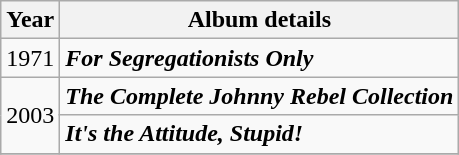<table class="wikitable" style="text-align:center;">
<tr>
<th>Year</th>
<th>Album details</th>
</tr>
<tr>
<td>1971</td>
<td align="left"><strong><em>For Segregationists Only</em></strong><br></td>
</tr>
<tr>
<td rowspan=2>2003</td>
<td align="left"><strong><em>The Complete Johnny Rebel Collection</em></strong><br></td>
</tr>
<tr>
<td align="left"><strong><em>It's the Attitude, Stupid!</em></strong><br></td>
</tr>
<tr>
</tr>
</table>
